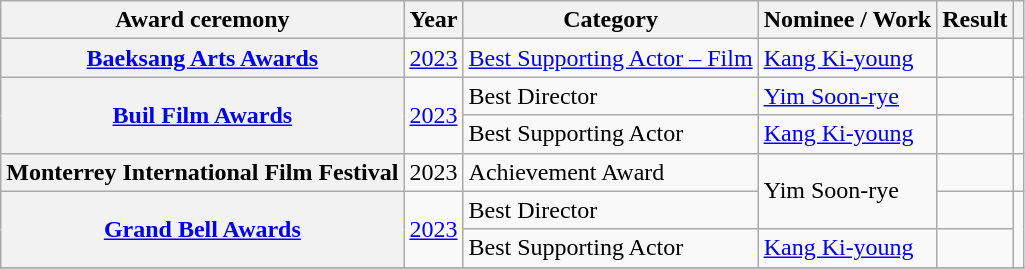<table class="wikitable plainrowheaders sortable">
<tr>
<th scope="col">Award ceremony</th>
<th scope="col">Year</th>
<th scope="col">Category</th>
<th scope="col">Nominee / Work</th>
<th scope="col">Result</th>
<th scope="col" class="unsortable"></th>
</tr>
<tr>
<th scope="row"  rowspan="1"><a href='#'>Baeksang Arts Awards</a></th>
<td rowspan="1"><a href='#'>2023</a></td>
<td><a href='#'>Best Supporting Actor – Film</a></td>
<td><a href='#'>Kang Ki-young</a></td>
<td></td>
<td align="center" rowspan="1"></td>
</tr>
<tr>
<th scope="row"  rowspan="2"><a href='#'>Buil Film Awards</a></th>
<td rowspan="2"><a href='#'>2023</a></td>
<td>Best Director</td>
<td><a href='#'>Yim Soon-rye</a></td>
<td></td>
<td align="center" rowspan="2"></td>
</tr>
<tr>
<td>Best Supporting Actor</td>
<td><a href='#'>Kang Ki-young</a></td>
<td></td>
</tr>
<tr>
<th scope="row">Monterrey International Film Festival</th>
<td>2023</td>
<td>Achievement Award</td>
<td rowspan=2>Yim Soon-rye</td>
<td></td>
<td align="center"></td>
</tr>
<tr>
<th scope="row" rowspan="2"><a href='#'>Grand Bell Awards</a></th>
<td rowspan="2"><a href='#'>2023</a></td>
<td>Best Director</td>
<td></td>
<td align="center" rowspan="2"></td>
</tr>
<tr>
<td>Best Supporting Actor</td>
<td><a href='#'>Kang Ki-young</a></td>
<td></td>
</tr>
<tr>
</tr>
</table>
